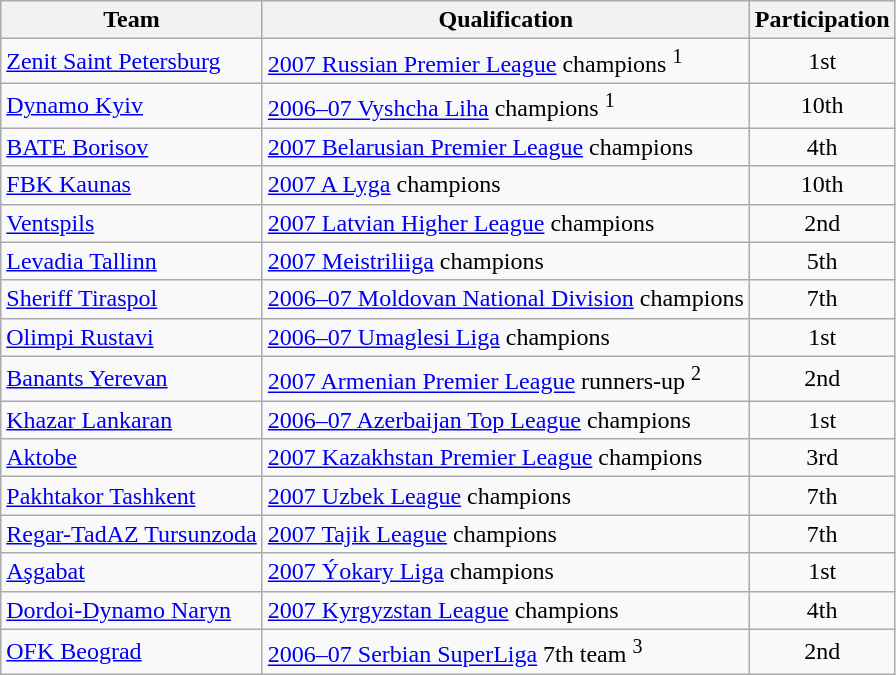<table class="wikitable">
<tr>
<th>Team</th>
<th>Qualification</th>
<th>Participation</th>
</tr>
<tr>
<td> <a href='#'>Zenit Saint Petersburg</a></td>
<td><a href='#'>2007 Russian Premier League</a> champions <sup>1</sup></td>
<td align=center>1st</td>
</tr>
<tr>
<td> <a href='#'>Dynamo Kyiv</a></td>
<td><a href='#'>2006–07 Vyshcha Liha</a> champions <sup>1</sup></td>
<td align=center>10th</td>
</tr>
<tr>
<td> <a href='#'>BATE Borisov</a></td>
<td><a href='#'>2007 Belarusian Premier League</a> champions</td>
<td align=center>4th</td>
</tr>
<tr>
<td> <a href='#'>FBK Kaunas</a></td>
<td><a href='#'>2007 A Lyga</a> champions</td>
<td align=center>10th</td>
</tr>
<tr>
<td> <a href='#'>Ventspils</a></td>
<td><a href='#'>2007 Latvian Higher League</a> champions</td>
<td align=center>2nd</td>
</tr>
<tr>
<td> <a href='#'>Levadia Tallinn</a></td>
<td><a href='#'>2007 Meistriliiga</a> champions</td>
<td align=center>5th</td>
</tr>
<tr>
<td> <a href='#'>Sheriff Tiraspol</a></td>
<td><a href='#'>2006–07 Moldovan National Division</a> champions</td>
<td align=center>7th</td>
</tr>
<tr>
<td> <a href='#'>Olimpi Rustavi</a></td>
<td><a href='#'>2006–07 Umaglesi Liga</a> champions</td>
<td align=center>1st</td>
</tr>
<tr>
<td> <a href='#'>Banants Yerevan</a></td>
<td><a href='#'>2007 Armenian Premier League</a> runners-up <sup>2</sup></td>
<td align=center>2nd</td>
</tr>
<tr>
<td> <a href='#'>Khazar Lankaran</a></td>
<td><a href='#'>2006–07 Azerbaijan Top League</a> champions</td>
<td align=center>1st</td>
</tr>
<tr>
<td> <a href='#'>Aktobe</a></td>
<td><a href='#'>2007 Kazakhstan Premier League</a> champions</td>
<td align=center>3rd</td>
</tr>
<tr>
<td> <a href='#'>Pakhtakor Tashkent</a></td>
<td><a href='#'>2007 Uzbek League</a> champions</td>
<td align=center>7th</td>
</tr>
<tr>
<td> <a href='#'>Regar-TadAZ Tursunzoda</a></td>
<td><a href='#'>2007 Tajik League</a> champions</td>
<td align=center>7th</td>
</tr>
<tr>
<td> <a href='#'>Aşgabat</a></td>
<td><a href='#'>2007 Ýokary Liga</a> champions</td>
<td align=center>1st</td>
</tr>
<tr>
<td> <a href='#'>Dordoi-Dynamo Naryn</a></td>
<td><a href='#'>2007 Kyrgyzstan League</a> champions</td>
<td align=center>4th</td>
</tr>
<tr>
<td> <a href='#'>OFK Beograd</a></td>
<td><a href='#'>2006–07 Serbian SuperLiga</a> 7th team <sup>3</sup></td>
<td align=center>2nd</td>
</tr>
</table>
